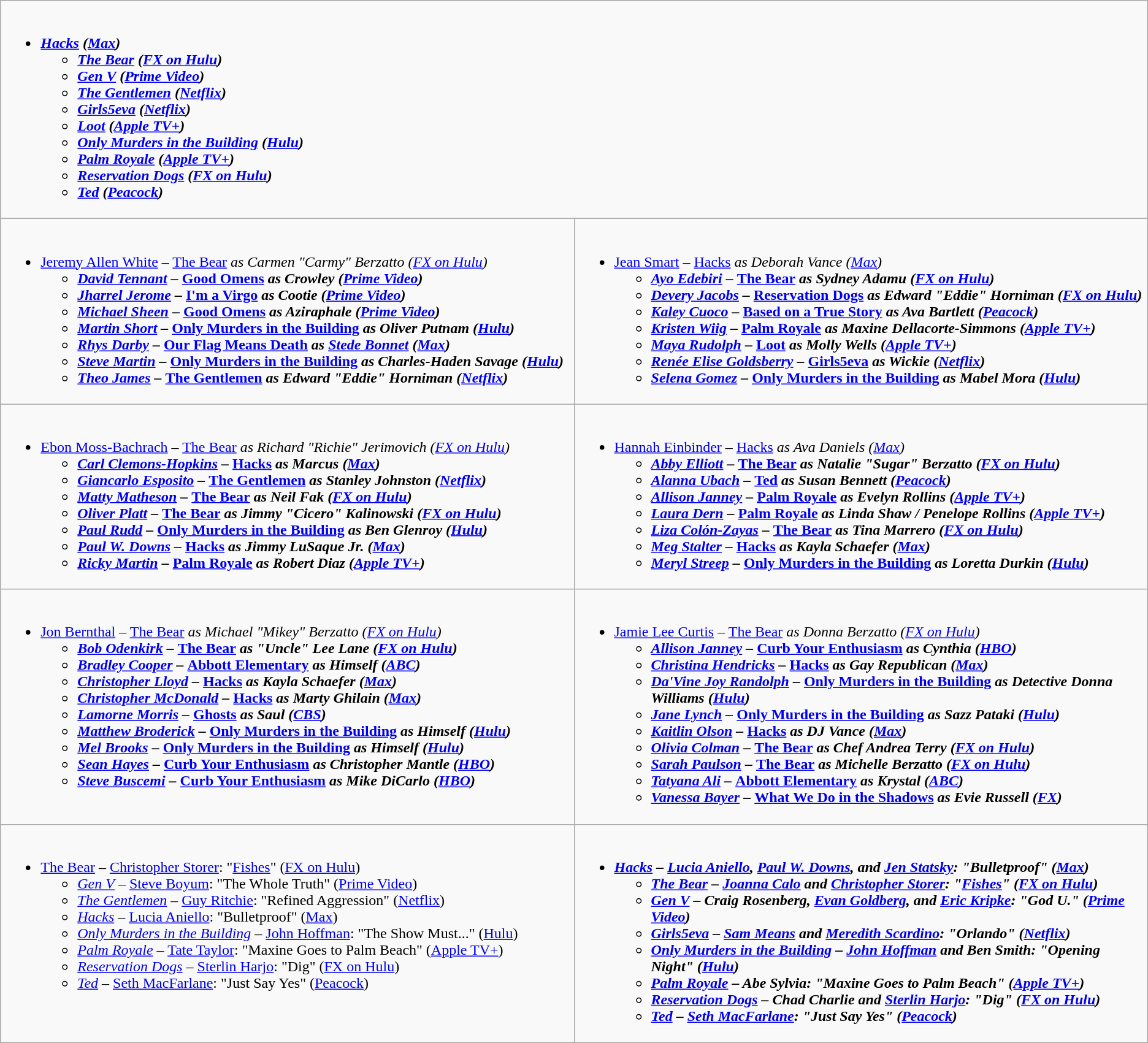<table class="wikitable">
<tr>
<td colspan="2" valign="top" width="50%"><br><ul><li><strong><em><a href='#'>Hacks</a><em> (<a href='#'>Max</a>)<strong><ul><li></em><a href='#'>The Bear</a><em> (<a href='#'>FX on Hulu</a>)</li><li></em><a href='#'>Gen V</a><em> (<a href='#'>Prime Video</a>)</li><li></em><a href='#'>The Gentlemen</a><em> (<a href='#'>Netflix</a>)</li><li></em><a href='#'>Girls5eva</a><em> (<a href='#'>Netflix</a>)</li><li></em><a href='#'>Loot</a><em> (<a href='#'>Apple TV+</a>)</li><li></em><a href='#'>Only Murders in the Building</a><em> (<a href='#'>Hulu</a>)</li><li></em><a href='#'>Palm Royale</a><em> (<a href='#'>Apple TV+</a>)</li><li></em><a href='#'>Reservation Dogs</a><em> (<a href='#'>FX on Hulu</a>)</li><li></em><a href='#'>Ted</a><em> (<a href='#'>Peacock</a>)</li></ul></li></ul></td>
</tr>
<tr>
<td valign="top" width="50%"><br><ul><li></strong><a href='#'>Jeremy Allen White</a> – </em><a href='#'>The Bear</a><em> as Carmen "Carmy" Berzatto (<a href='#'>FX on Hulu</a>)<strong><ul><li><a href='#'>David Tennant</a> – </em><a href='#'>Good Omens</a><em> as Crowley (<a href='#'>Prime Video</a>)</li><li><a href='#'>Jharrel Jerome</a> – </em><a href='#'>I'm a Virgo</a><em> as Cootie (<a href='#'>Prime Video</a>)</li><li><a href='#'>Michael Sheen</a> – </em><a href='#'>Good Omens</a><em> as Aziraphale (<a href='#'>Prime Video</a>)</li><li><a href='#'>Martin Short</a> – </em><a href='#'>Only Murders in the Building</a><em> as Oliver Putnam (<a href='#'>Hulu</a>)</li><li><a href='#'>Rhys Darby</a> – </em><a href='#'>Our Flag Means Death</a><em> as <a href='#'>Stede Bonnet</a> (<a href='#'>Max</a>)</li><li><a href='#'>Steve Martin</a> – </em><a href='#'>Only Murders in the Building</a><em> as Charles-Haden Savage (<a href='#'>Hulu</a>)</li><li><a href='#'>Theo James</a> – </em><a href='#'>The Gentlemen</a><em> as Edward "Eddie" Horniman (<a href='#'>Netflix</a>)</li></ul></li></ul></td>
<td valign="top" width="50%"><br><ul><li></strong><a href='#'>Jean Smart</a> – </em><a href='#'>Hacks</a><em> as Deborah Vance (<a href='#'>Max</a>)<strong><ul><li><a href='#'>Ayo Edebiri</a> – </em><a href='#'>The Bear</a><em> as Sydney Adamu (<a href='#'>FX on Hulu</a>)</li><li><a href='#'>Devery Jacobs</a> – </em><a href='#'>Reservation Dogs</a><em> as Edward "Eddie" Horniman (<a href='#'>FX on Hulu</a>)</li><li><a href='#'>Kaley Cuoco</a> – </em><a href='#'>Based on a True Story</a><em> as Ava Bartlett (<a href='#'>Peacock</a>)</li><li><a href='#'>Kristen Wiig</a> – </em><a href='#'>Palm Royale</a><em> as Maxine Dellacorte-Simmons (<a href='#'>Apple TV+</a>)</li><li><a href='#'>Maya Rudolph</a> – </em><a href='#'>Loot</a><em> as Molly Wells (<a href='#'>Apple TV+</a>)</li><li><a href='#'>Renée Elise Goldsberry</a> – </em><a href='#'>Girls5eva</a><em> as Wickie (<a href='#'>Netflix</a>)</li><li><a href='#'>Selena Gomez</a> – </em><a href='#'>Only Murders in the Building</a><em> as Mabel Mora (<a href='#'>Hulu</a>)</li></ul></li></ul></td>
</tr>
<tr>
<td valign="top" width="50%"><br><ul><li></strong><a href='#'>Ebon Moss-Bachrach</a> – </em><a href='#'>The Bear</a><em> as Richard "Richie" Jerimovich (<a href='#'>FX on Hulu</a>)<strong><ul><li><a href='#'>Carl Clemons-Hopkins</a> – </em><a href='#'>Hacks</a><em> as Marcus (<a href='#'>Max</a>)</li><li><a href='#'>Giancarlo Esposito</a> – </em><a href='#'>The Gentlemen</a><em> as Stanley Johnston (<a href='#'>Netflix</a>)</li><li><a href='#'>Matty Matheson</a> – </em><a href='#'>The Bear</a><em> as Neil Fak (<a href='#'>FX on Hulu</a>)</li><li><a href='#'>Oliver Platt</a> – </em><a href='#'>The Bear</a><em> as Jimmy "Cicero" Kalinowski (<a href='#'>FX on Hulu</a>)</li><li><a href='#'>Paul Rudd</a> – </em><a href='#'>Only Murders in the Building</a><em> as Ben Glenroy (<a href='#'>Hulu</a>)</li><li><a href='#'>Paul W. Downs</a> – </em><a href='#'>Hacks</a><em> as Jimmy LuSaque Jr. (<a href='#'>Max</a>)</li><li><a href='#'>Ricky Martin</a> – </em><a href='#'>Palm Royale</a><em> as Robert Diaz (<a href='#'>Apple TV+</a>)</li></ul></li></ul></td>
<td valign="top" width="50%"><br><ul><li></strong><a href='#'>Hannah Einbinder</a> – </em><a href='#'>Hacks</a><em> as Ava Daniels (<a href='#'>Max</a>)<strong><ul><li><a href='#'>Abby Elliott</a> – </em><a href='#'>The Bear</a><em> as Natalie "Sugar" Berzatto (<a href='#'>FX on Hulu</a>)</li><li><a href='#'>Alanna Ubach</a> – </em><a href='#'>Ted</a><em> as Susan Bennett (<a href='#'>Peacock</a>)</li><li><a href='#'>Allison Janney</a> – </em><a href='#'>Palm Royale</a><em> as Evelyn Rollins (<a href='#'>Apple TV+</a>)</li><li><a href='#'>Laura Dern</a> – </em><a href='#'>Palm Royale</a><em> as Linda Shaw / Penelope Rollins (<a href='#'>Apple TV+</a>)</li><li><a href='#'>Liza Colón-Zayas</a> – </em><a href='#'>The Bear</a><em> as Tina Marrero (<a href='#'>FX on Hulu</a>)</li><li><a href='#'>Meg Stalter</a> – </em><a href='#'>Hacks</a><em> as Kayla Schaefer (<a href='#'>Max</a>)</li><li><a href='#'>Meryl Streep</a> – </em><a href='#'>Only Murders in the Building</a><em> as Loretta Durkin (<a href='#'>Hulu</a>)</li></ul></li></ul></td>
</tr>
<tr>
<td valign="top" width="50%"><br><ul><li></strong><a href='#'>Jon Bernthal</a> – </em><a href='#'>The Bear</a><em> as Michael "Mikey" Berzatto (<a href='#'>FX on Hulu</a>)<strong><ul><li><a href='#'>Bob Odenkirk</a> – </em><a href='#'>The Bear</a><em> as "Uncle" Lee Lane (<a href='#'>FX on Hulu</a>)</li><li><a href='#'>Bradley Cooper</a> – </em><a href='#'>Abbott Elementary</a><em> as Himself (<a href='#'>ABC</a>)</li><li><a href='#'>Christopher Lloyd</a> – </em><a href='#'>Hacks</a><em> as Kayla Schaefer (<a href='#'>Max</a>)</li><li><a href='#'>Christopher McDonald</a> – </em><a href='#'>Hacks</a><em> as Marty Ghilain (<a href='#'>Max</a>)</li><li><a href='#'>Lamorne Morris</a> – </em><a href='#'>Ghosts</a><em> as Saul (<a href='#'>CBS</a>)</li><li><a href='#'>Matthew Broderick</a> – </em><a href='#'>Only Murders in the Building</a><em> as Himself (<a href='#'>Hulu</a>)</li><li><a href='#'>Mel Brooks</a> – </em><a href='#'>Only Murders in the Building</a><em> as Himself (<a href='#'>Hulu</a>)</li><li><a href='#'>Sean Hayes</a> – </em><a href='#'>Curb Your Enthusiasm</a><em> as Christopher Mantle (<a href='#'>HBO</a>)</li><li><a href='#'>Steve Buscemi</a> – </em><a href='#'>Curb Your Enthusiasm</a><em> as Mike DiCarlo (<a href='#'>HBO</a>)</li></ul></li></ul></td>
<td valign="top" width="50%"><br><ul><li></strong><a href='#'>Jamie Lee Curtis</a> – </em><a href='#'>The Bear</a><em> as Donna Berzatto (<a href='#'>FX on Hulu</a>)<strong><ul><li><a href='#'>Allison Janney</a> – </em><a href='#'>Curb Your Enthusiasm</a><em> as Cynthia (<a href='#'>HBO</a>)</li><li><a href='#'>Christina Hendricks</a> – </em><a href='#'>Hacks</a><em> as Gay Republican (<a href='#'>Max</a>)</li><li><a href='#'>Da'Vine Joy Randolph</a> – </em><a href='#'>Only Murders in the Building</a><em> as Detective Donna Williams (<a href='#'>Hulu</a>)</li><li><a href='#'>Jane Lynch</a> – </em><a href='#'>Only Murders in the Building</a><em> as Sazz Pataki (<a href='#'>Hulu</a>)</li><li><a href='#'>Kaitlin Olson</a> – </em><a href='#'>Hacks</a><em> as DJ Vance (<a href='#'>Max</a>)</li><li><a href='#'>Olivia Colman</a> – </em><a href='#'>The Bear</a><em> as Chef Andrea Terry (<a href='#'>FX on Hulu</a>)</li><li><a href='#'>Sarah Paulson</a> – </em><a href='#'>The Bear</a><em> as Michelle Berzatto (<a href='#'>FX on Hulu</a>)</li><li><a href='#'>Tatyana Ali</a> – </em><a href='#'>Abbott Elementary</a><em> as Krystal (<a href='#'>ABC</a>)</li><li><a href='#'>Vanessa Bayer</a> – </em><a href='#'>What We Do in the Shadows</a><em> as Evie Russell (<a href='#'>FX</a>)</li></ul></li></ul></td>
</tr>
<tr>
<td valign="top" width="50%"><br><ul><li></em></strong><a href='#'>The Bear</a></em> – <a href='#'>Christopher Storer</a>: "<a href='#'>Fishes</a>" (<a href='#'>FX on Hulu</a>)</strong><ul><li><em><a href='#'>Gen V</a></em> – <a href='#'>Steve Boyum</a>: "The Whole Truth" (<a href='#'>Prime Video</a>)</li><li><em><a href='#'>The Gentlemen</a></em> – <a href='#'>Guy Ritchie</a>: "Refined Aggression" (<a href='#'>Netflix</a>)</li><li><em><a href='#'>Hacks</a></em> – <a href='#'>Lucia Aniello</a>: "Bulletproof" (<a href='#'>Max</a>)</li><li><em><a href='#'>Only Murders in the Building</a></em> – <a href='#'>John Hoffman</a>: "The Show Must..." (<a href='#'>Hulu</a>)</li><li><em><a href='#'>Palm Royale</a></em> – <a href='#'>Tate Taylor</a>: "Maxine Goes to Palm Beach" (<a href='#'>Apple TV+</a>)</li><li><em><a href='#'>Reservation Dogs</a></em> – <a href='#'>Sterlin Harjo</a>: "Dig" (<a href='#'>FX on Hulu</a>)</li><li><em><a href='#'>Ted</a></em> – <a href='#'>Seth MacFarlane</a>: "Just Say Yes" (<a href='#'>Peacock</a>)</li></ul></li></ul></td>
<td valign="top" width="50%"><br><ul><li><strong><em><a href='#'>Hacks</a><em> – <a href='#'>Lucia Aniello</a>, <a href='#'>Paul W. Downs</a>, and <a href='#'>Jen Statsky</a>: "Bulletproof" (<a href='#'>Max</a>)<strong><ul><li></em><a href='#'>The Bear</a><em> – <a href='#'>Joanna Calo</a> and <a href='#'>Christopher Storer</a>: "<a href='#'>Fishes</a>" (<a href='#'>FX on Hulu</a>)</li><li></em><a href='#'>Gen V</a><em> – Craig Rosenberg, <a href='#'>Evan Goldberg</a>, and <a href='#'>Eric Kripke</a>: "God U." (<a href='#'>Prime Video</a>)</li><li></em><a href='#'>Girls5eva</a><em> – <a href='#'>Sam Means</a> and <a href='#'>Meredith Scardino</a>: "Orlando" (<a href='#'>Netflix</a>)</li><li></em><a href='#'>Only Murders in the Building</a><em> – <a href='#'>John Hoffman</a> and Ben Smith: "Opening Night" (<a href='#'>Hulu</a>)</li><li></em><a href='#'>Palm Royale</a><em> – Abe Sylvia: "Maxine Goes to Palm Beach" (<a href='#'>Apple TV+</a>)</li><li></em><a href='#'>Reservation Dogs</a><em> – Chad Charlie and <a href='#'>Sterlin Harjo</a>: "Dig" (<a href='#'>FX on Hulu</a>)</li><li></em><a href='#'>Ted</a><em> – <a href='#'>Seth MacFarlane</a>: "Just Say Yes" (<a href='#'>Peacock</a>)</li></ul></li></ul></td>
</tr>
</table>
